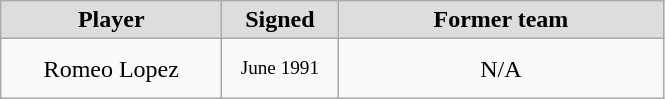<table class="wikitable" style="text-align: center">
<tr align="center" bgcolor="#dddddd">
<td style="width:140px"><strong>Player</strong></td>
<td style="width:70px"><strong>Signed</strong></td>
<td style="width:210px"><strong>Former team</strong></td>
</tr>
<tr style="height:40px">
<td>Romeo Lopez</td>
<td style="font-size: 80%">June 1991</td>
<td>N/A</td>
</tr>
</table>
